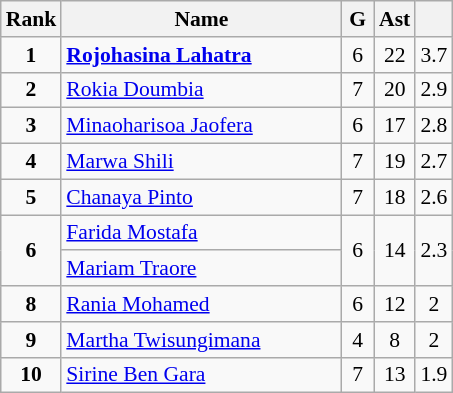<table class="wikitable" style="text-align:center; font-size:90%;">
<tr>
<th width=10px>Rank</th>
<th width=180px>Name</th>
<th width=15px>G</th>
<th width=10px>Ast</th>
<th width=10px></th>
</tr>
<tr>
<td><strong>1</strong></td>
<td align=left> <strong><a href='#'>Rojohasina Lahatra</a></strong></td>
<td>6</td>
<td>22</td>
<td>3.7</td>
</tr>
<tr>
<td><strong>2</strong></td>
<td align=left> <a href='#'>Rokia Doumbia</a></td>
<td>7</td>
<td>20</td>
<td>2.9</td>
</tr>
<tr>
<td><strong>3</strong></td>
<td align=left> <a href='#'>Minaoharisoa Jaofera</a></td>
<td>6</td>
<td>17</td>
<td>2.8</td>
</tr>
<tr>
<td><strong>4</strong></td>
<td align=left> <a href='#'>Marwa Shili</a></td>
<td>7</td>
<td>19</td>
<td>2.7</td>
</tr>
<tr>
<td><strong>5</strong></td>
<td align=left> <a href='#'>Chanaya Pinto</a></td>
<td>7</td>
<td>18</td>
<td>2.6</td>
</tr>
<tr>
<td rowspan=2><strong>6</strong></td>
<td align=left> <a href='#'>Farida Mostafa</a></td>
<td rowspan=2>6</td>
<td rowspan=2>14</td>
<td rowspan=2>2.3</td>
</tr>
<tr>
<td align=left> <a href='#'>Mariam Traore</a></td>
</tr>
<tr>
<td><strong>8</strong></td>
<td align=left> <a href='#'>Rania Mohamed</a></td>
<td>6</td>
<td>12</td>
<td>2</td>
</tr>
<tr>
<td><strong>9</strong></td>
<td align=left> <a href='#'>Martha Twisungimana</a></td>
<td>4</td>
<td>8</td>
<td>2</td>
</tr>
<tr>
<td><strong>10</strong></td>
<td align=left> <a href='#'>Sirine Ben Gara</a></td>
<td>7</td>
<td>13</td>
<td>1.9</td>
</tr>
</table>
